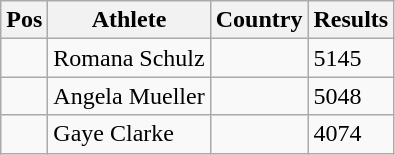<table class="wikitable">
<tr>
<th>Pos</th>
<th>Athlete</th>
<th>Country</th>
<th>Results</th>
</tr>
<tr>
<td align="center"></td>
<td>Romana Schulz</td>
<td></td>
<td>5145</td>
</tr>
<tr>
<td align="center"></td>
<td>Angela Mueller</td>
<td></td>
<td>5048</td>
</tr>
<tr>
<td align="center"></td>
<td>Gaye Clarke</td>
<td></td>
<td>4074</td>
</tr>
</table>
